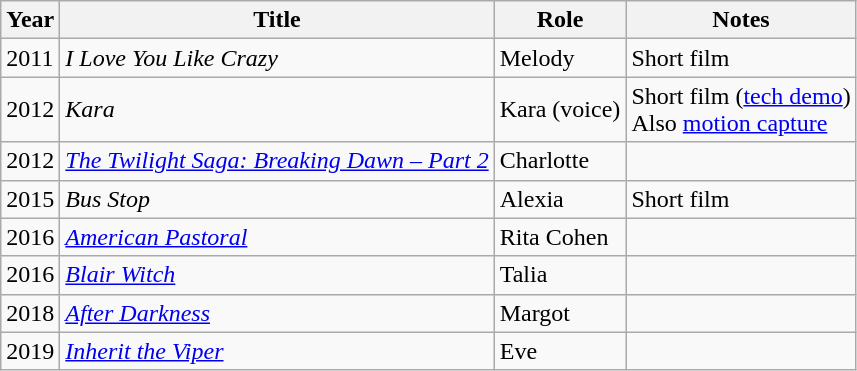<table class="wikitable sortable">
<tr>
<th>Year</th>
<th>Title</th>
<th>Role</th>
<th class="unsortable">Notes</th>
</tr>
<tr>
<td>2011</td>
<td><em>I Love You Like Crazy</em></td>
<td>Melody</td>
<td>Short film</td>
</tr>
<tr>
<td>2012</td>
<td><em>Kara</em></td>
<td>Kara (voice)</td>
<td>Short film (<a href='#'>tech demo</a>)<br>Also <a href='#'>motion capture</a></td>
</tr>
<tr>
<td>2012</td>
<td><em><a href='#'>The Twilight Saga: Breaking Dawn – Part 2</a></em></td>
<td>Charlotte</td>
<td></td>
</tr>
<tr>
<td>2015</td>
<td><em>Bus Stop</em></td>
<td>Alexia</td>
<td>Short film</td>
</tr>
<tr>
<td>2016</td>
<td><em><a href='#'>American Pastoral</a></em></td>
<td>Rita Cohen</td>
<td></td>
</tr>
<tr>
<td>2016</td>
<td><em><a href='#'>Blair Witch</a></em></td>
<td>Talia</td>
<td></td>
</tr>
<tr>
<td>2018</td>
<td><em><a href='#'>After Darkness</a></em></td>
<td>Margot</td>
<td></td>
</tr>
<tr>
<td>2019</td>
<td><em><a href='#'>Inherit the Viper</a></em></td>
<td>Eve</td>
<td></td>
</tr>
</table>
